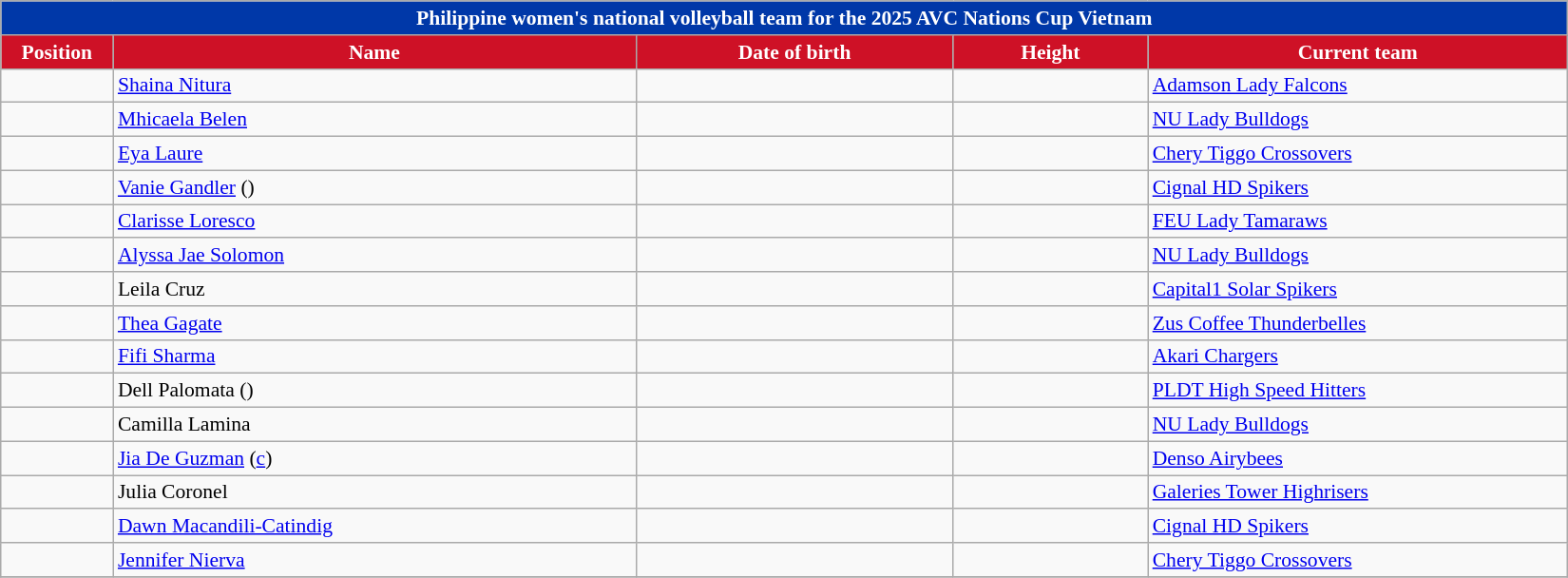<table class="wikitable sortable" style="font-size:90%; text-align:center;">
<tr>
<th colspan="5" style= "background:#0038A8; color:#FFFFFF"><strong>Philippine women's national volleyball team for the 2025 AVC Nations Cup Vietnam</strong></th>
</tr>
<tr>
<th style="width:5em; background:#CE1126; color:#FFFFFF;">Position</th>
<th style="width:25em; background:#CE1126; color:#FFFFFF;">Name</th>
<th style="width:15em; background:#CE1126; color:#FFFFFF;">Date of birth</th>
<th style="width:9em; background:#CE1126; color:#FFFFFF;">Height</th>
<th style="width:20em; background:#CE1126; color:#FFFFFF;">Current team</th>
</tr>
<tr align=center>
<td></td>
<td align=left><a href='#'>Shaina Nitura</a></td>
<td align=right></td>
<td></td>
<td align=left> <a href='#'>Adamson Lady Falcons</a></td>
</tr>
<tr align=center>
<td></td>
<td align=left><a href='#'>Mhicaela Belen</a></td>
<td align=right></td>
<td></td>
<td align=left> <a href='#'>NU Lady Bulldogs</a></td>
</tr>
<tr align=center>
<td></td>
<td align=left><a href='#'>Eya Laure</a></td>
<td align=right></td>
<td></td>
<td align=left> <a href='#'>Chery Tiggo Crossovers</a></td>
</tr>
<tr align=center>
<td></td>
<td align=left><a href='#'>Vanie Gandler</a> ()</td>
<td align=right></td>
<td></td>
<td align=left> <a href='#'>Cignal HD Spikers</a></td>
</tr>
<tr align=center>
<td></td>
<td align=left><a href='#'>Clarisse Loresco</a></td>
<td align=right></td>
<td></td>
<td align=left> <a href='#'>FEU Lady Tamaraws</a></td>
</tr>
<tr align=center>
<td></td>
<td align=left><a href='#'>Alyssa Jae Solomon</a></td>
<td align=right></td>
<td></td>
<td align=left> <a href='#'>NU Lady Bulldogs</a></td>
</tr>
<tr align=center>
<td></td>
<td align=left>Leila Cruz</td>
<td align=right></td>
<td></td>
<td align=left> <a href='#'>Capital1 Solar Spikers</a></td>
</tr>
<tr align=center>
<td></td>
<td align=left><a href='#'>Thea Gagate</a></td>
<td align=right></td>
<td></td>
<td align=left> <a href='#'>Zus Coffee Thunderbelles</a></td>
</tr>
<tr align=center>
<td></td>
<td align=left><a href='#'>Fifi Sharma</a></td>
<td align=right></td>
<td></td>
<td align=left> <a href='#'>Akari Chargers</a></td>
</tr>
<tr align=center>
<td></td>
<td align=left>Dell Palomata ()</td>
<td align=right></td>
<td></td>
<td align=left> <a href='#'>PLDT High Speed Hitters</a></td>
</tr>
<tr align=center>
<td></td>
<td align=left>Camilla Lamina</td>
<td align=right></td>
<td></td>
<td align=left> <a href='#'>NU Lady Bulldogs</a></td>
</tr>
<tr align=center>
<td></td>
<td align=left><a href='#'>Jia De Guzman</a> (<a href='#'>c</a>)</td>
<td align=right></td>
<td></td>
<td align=left> <a href='#'>Denso Airybees</a></td>
</tr>
<tr align=center>
<td></td>
<td align=left>Julia Coronel</td>
<td align=right></td>
<td></td>
<td align=left> <a href='#'>Galeries Tower Highrisers</a></td>
</tr>
<tr align=center>
<td></td>
<td align=left><a href='#'>Dawn Macandili-Catindig</a></td>
<td align=right></td>
<td></td>
<td align=left> <a href='#'>Cignal HD Spikers</a></td>
</tr>
<tr align=center>
<td></td>
<td align=left><a href='#'>Jennifer Nierva</a></td>
<td align=right></td>
<td></td>
<td align=left> <a href='#'>Chery Tiggo Crossovers</a></td>
</tr>
<tr align=center>
</tr>
</table>
